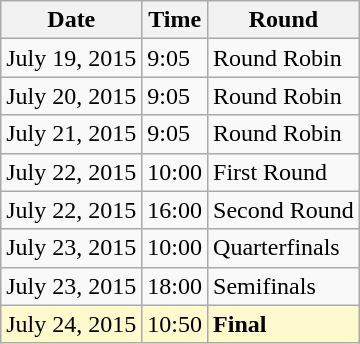<table class="wikitable">
<tr>
<th>Date</th>
<th>Time</th>
<th>Round</th>
</tr>
<tr>
<td>July 19, 2015</td>
<td>9:05</td>
<td>Round Robin</td>
</tr>
<tr>
<td>July 20, 2015</td>
<td>9:05</td>
<td>Round Robin</td>
</tr>
<tr>
<td>July 21, 2015</td>
<td>9:05</td>
<td>Round Robin</td>
</tr>
<tr>
<td>July 22, 2015</td>
<td>10:00</td>
<td>First Round</td>
</tr>
<tr>
<td>July 22, 2015</td>
<td>16:00</td>
<td>Second Round</td>
</tr>
<tr>
<td>July 23, 2015</td>
<td>10:00</td>
<td>Quarterfinals</td>
</tr>
<tr>
<td>July 23, 2015</td>
<td>18:00</td>
<td>Semifinals</td>
</tr>
<tr style=background:lemonchiffon>
<td>July 24, 2015</td>
<td>10:50</td>
<td><strong>Final</strong></td>
</tr>
</table>
